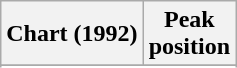<table class="wikitable sortable">
<tr>
<th align="left">Chart (1992)</th>
<th align="center">Peak<br>position</th>
</tr>
<tr>
</tr>
<tr>
</tr>
</table>
